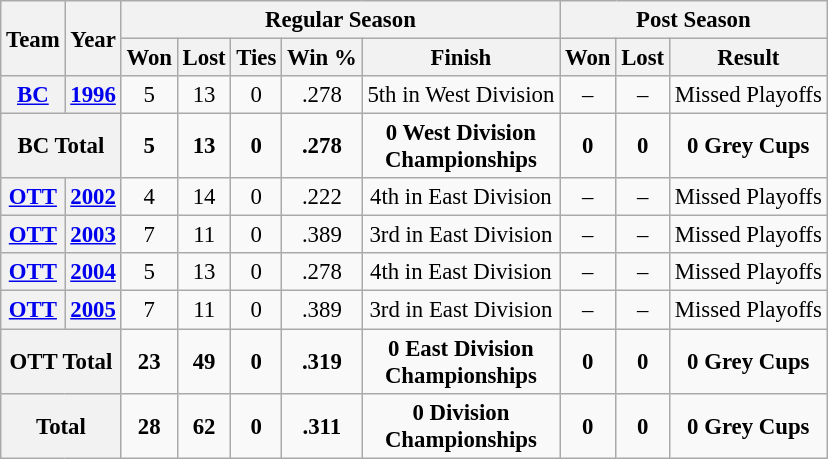<table class="wikitable" style="font-size: 95%; text-align:center;">
<tr>
<th rowspan="2">Team</th>
<th rowspan="2">Year</th>
<th colspan="5">Regular Season</th>
<th colspan="4">Post Season</th>
</tr>
<tr>
<th>Won</th>
<th>Lost</th>
<th>Ties</th>
<th>Win %</th>
<th>Finish</th>
<th>Won</th>
<th>Lost</th>
<th>Result</th>
</tr>
<tr>
<th><a href='#'>BC</a></th>
<th><a href='#'>1996</a></th>
<td>5</td>
<td>13</td>
<td>0</td>
<td>.278</td>
<td>5th in West Division</td>
<td>–</td>
<td>–</td>
<td>Missed Playoffs</td>
</tr>
<tr>
<th colspan="2"><strong>BC Total</strong></th>
<td><strong>5</strong></td>
<td><strong>13</strong></td>
<td><strong>0</strong></td>
<td><strong>.278</strong></td>
<td><strong>0 West Division<br>Championships</strong></td>
<td><strong>0</strong></td>
<td><strong>0</strong></td>
<td><strong>0 Grey Cups</strong></td>
</tr>
<tr>
<th><a href='#'>OTT</a></th>
<th><a href='#'>2002</a></th>
<td>4</td>
<td>14</td>
<td>0</td>
<td>.222</td>
<td>4th in East Division</td>
<td>–</td>
<td>–</td>
<td>Missed Playoffs</td>
</tr>
<tr>
<th><a href='#'>OTT</a></th>
<th><a href='#'>2003</a></th>
<td>7</td>
<td>11</td>
<td>0</td>
<td>.389</td>
<td>3rd in East Division</td>
<td>–</td>
<td>–</td>
<td>Missed Playoffs</td>
</tr>
<tr>
<th><a href='#'>OTT</a></th>
<th><a href='#'>2004</a></th>
<td>5</td>
<td>13</td>
<td>0</td>
<td>.278</td>
<td>4th in East Division</td>
<td>–</td>
<td>–</td>
<td>Missed Playoffs</td>
</tr>
<tr>
<th><a href='#'>OTT</a></th>
<th><a href='#'>2005</a></th>
<td>7</td>
<td>11</td>
<td>0</td>
<td>.389</td>
<td>3rd in East Division</td>
<td>–</td>
<td>–</td>
<td>Missed Playoffs</td>
</tr>
<tr>
<th colspan="2"><strong>OTT Total</strong></th>
<td><strong>23</strong></td>
<td><strong>49</strong></td>
<td><strong>0</strong></td>
<td><strong>.319</strong></td>
<td><strong>0 East Division<br>Championships</strong></td>
<td><strong>0</strong></td>
<td><strong>0</strong></td>
<td><strong>0 Grey Cups</strong></td>
</tr>
<tr>
<th colspan="2"><strong>Total</strong></th>
<td><strong>28</strong></td>
<td><strong>62</strong></td>
<td><strong>0</strong></td>
<td><strong>.311</strong></td>
<td><strong>0 Division<br>Championships</strong></td>
<td><strong>0</strong></td>
<td><strong>0</strong></td>
<td><strong>0 Grey Cups</strong></td>
</tr>
</table>
